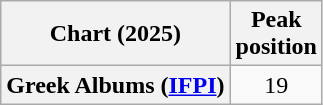<table class="wikitable sortable plainrowheaders" style="text-align:center">
<tr>
<th scope="col">Chart (2025)</th>
<th scope="col">Peak<br> position</th>
</tr>
<tr>
<th scope="row">Greek Albums (<a href='#'>IFPI</a>)</th>
<td>19</td>
</tr>
</table>
